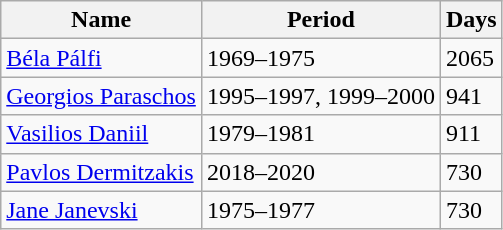<table class="wikitable">
<tr>
<th>Name</th>
<th>Period</th>
<th>Days</th>
</tr>
<tr>
<td> <a href='#'>Béla Pálfi</a></td>
<td>1969–1975</td>
<td>2065</td>
</tr>
<tr>
<td> <a href='#'>Georgios Paraschos</a></td>
<td>1995–1997, 1999–2000</td>
<td>941</td>
</tr>
<tr>
<td> <a href='#'>Vasilios Daniil</a></td>
<td>1979–1981</td>
<td>911</td>
</tr>
<tr>
<td> <a href='#'>Pavlos Dermitzakis</a></td>
<td>2018–2020</td>
<td>730</td>
</tr>
<tr>
<td> <a href='#'>Jane Janevski</a></td>
<td>1975–1977</td>
<td>730</td>
</tr>
</table>
